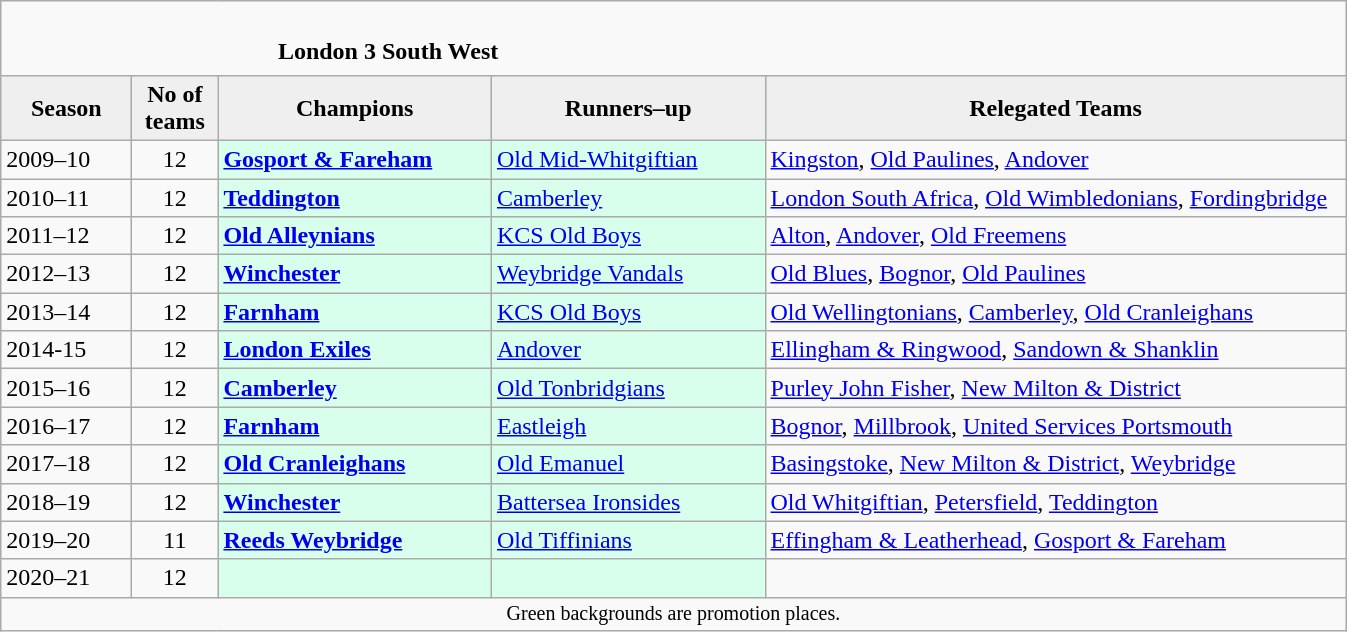<table class="wikitable" style="text-align: left;">
<tr>
<td colspan="11" cellpadding="0" cellspacing="0"><br><table border="0" style="width:100%;" cellpadding="0" cellspacing="0">
<tr>
<td style="width:20%; border:0;"></td>
<td style="border:0;"><strong>London 3 South West</strong></td>
<td style="width:20%; border:0;"></td>
</tr>
</table>
</td>
</tr>
<tr>
<th style="background:#efefef; width:80px;">Season</th>
<th style="background:#efefef; width:50px;">No of teams</th>
<th style="background:#efefef; width:175px;">Champions</th>
<th style="background:#efefef; width:175px;">Runners–up</th>
<th style="background:#efefef; width:380px;">Relegated Teams</th>
</tr>
<tr align=left>
<td>2009–10</td>
<td style="text-align: center;">12</td>
<td style="background:#d8ffeb;"><strong><a href='#'>Gosport & Fareham</a></strong></td>
<td style="background:#d8ffeb;"><a href='#'>Old Mid-Whitgiftian</a></td>
<td><a href='#'>Kingston</a>, <a href='#'>Old Paulines</a>, <a href='#'>Andover</a></td>
</tr>
<tr>
<td>2010–11</td>
<td style="text-align: center;">12</td>
<td style="background:#d8ffeb;"><strong><a href='#'>Teddington</a></strong></td>
<td style="background:#d8ffeb;"><a href='#'>Camberley</a></td>
<td><a href='#'>London South Africa</a>, <a href='#'>Old Wimbledonians</a>, <a href='#'>Fordingbridge</a></td>
</tr>
<tr>
<td>2011–12</td>
<td style="text-align: center;">12</td>
<td style="background:#d8ffeb;"><strong><a href='#'>Old Alleynians</a></strong></td>
<td style="background:#d8ffeb;"><a href='#'>KCS Old Boys</a></td>
<td><a href='#'>Alton</a>, <a href='#'>Andover</a>, <a href='#'>Old Freemens</a></td>
</tr>
<tr>
<td>2012–13</td>
<td style="text-align: center;">12</td>
<td style="background:#d8ffeb;"><strong><a href='#'>Winchester</a></strong></td>
<td style="background:#d8ffeb;"><a href='#'>Weybridge Vandals</a></td>
<td><a href='#'>Old Blues</a>, <a href='#'>Bognor</a>, <a href='#'>Old Paulines</a></td>
</tr>
<tr>
<td>2013–14</td>
<td style="text-align: center;">12</td>
<td style="background:#d8ffeb;"><strong><a href='#'>Farnham</a></strong></td>
<td style="background:#d8ffeb;"><a href='#'>KCS Old Boys</a></td>
<td><a href='#'>Old Wellingtonians</a>, <a href='#'>Camberley</a>, <a href='#'>Old Cranleighans</a></td>
</tr>
<tr>
<td>2014-15</td>
<td style="text-align: center;">12</td>
<td style="background:#d8ffeb;"><strong><a href='#'>London Exiles</a></strong></td>
<td style="background:#d8ffeb;"><a href='#'>Andover</a></td>
<td><a href='#'>Ellingham & Ringwood</a>, <a href='#'>Sandown & Shanklin</a></td>
</tr>
<tr>
<td>2015–16</td>
<td style="text-align: center;">12</td>
<td style="background:#d8ffeb;"><strong><a href='#'>Camberley</a></strong></td>
<td style="background:#d8ffeb;"><a href='#'>Old Tonbridgians</a></td>
<td><a href='#'>Purley John Fisher</a>, <a href='#'>New Milton & District</a></td>
</tr>
<tr>
<td>2016–17</td>
<td style="text-align: center;">12</td>
<td style="background:#d8ffeb;"><strong><a href='#'>Farnham</a></strong></td>
<td style="background:#d8ffeb;"><a href='#'>Eastleigh</a></td>
<td><a href='#'>Bognor</a>, <a href='#'>Millbrook</a>, <a href='#'>United Services Portsmouth</a></td>
</tr>
<tr>
<td>2017–18</td>
<td style="text-align: center;">12</td>
<td style="background:#d8ffeb;"><strong><a href='#'>Old Cranleighans</a></strong></td>
<td style="background:#d8ffeb;"><a href='#'>Old Emanuel</a></td>
<td><a href='#'>Basingstoke</a>, <a href='#'>New Milton & District</a>, <a href='#'>Weybridge</a></td>
</tr>
<tr>
<td>2018–19</td>
<td style="text-align: center;">12</td>
<td style="background:#d8ffeb;"><strong><a href='#'>Winchester</a></strong></td>
<td style="background:#d8ffeb;"><a href='#'>Battersea Ironsides</a></td>
<td><a href='#'>Old Whitgiftian</a>, <a href='#'>Petersfield</a>, <a href='#'>Teddington</a></td>
</tr>
<tr>
<td>2019–20</td>
<td style="text-align: center;">11</td>
<td style="background:#d8ffeb;"><strong><a href='#'>Reeds Weybridge</a></strong></td>
<td style="background:#d8ffeb;"><a href='#'>Old Tiffinians</a></td>
<td><a href='#'>Effingham & Leatherhead</a>, <a href='#'>Gosport & Fareham</a></td>
</tr>
<tr>
<td>2020–21</td>
<td style="text-align: center;">12</td>
<td style="background:#d8ffeb;"></td>
<td style="background:#d8ffeb;"></td>
<td></td>
</tr>
<tr>
<td colspan="15"  style="border:0; font-size:smaller; text-align:center;">Green backgrounds are promotion places.</td>
</tr>
</table>
